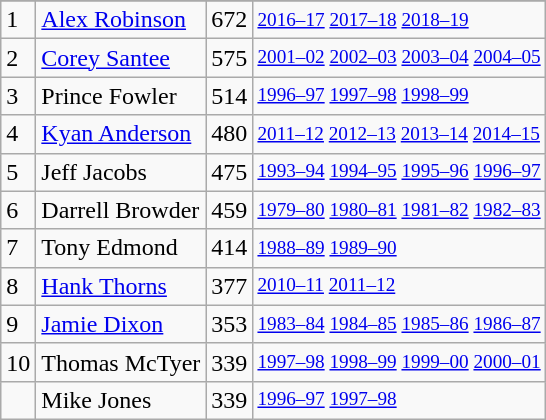<table class="wikitable">
<tr>
</tr>
<tr>
<td>1</td>
<td><a href='#'>Alex Robinson</a></td>
<td>672</td>
<td style="font-size:80%;"><a href='#'>2016–17</a> <a href='#'>2017–18</a> <a href='#'>2018–19</a></td>
</tr>
<tr>
<td>2</td>
<td><a href='#'>Corey Santee</a></td>
<td>575</td>
<td style="font-size:80%;"><a href='#'>2001–02</a> <a href='#'>2002–03</a> <a href='#'>2003–04</a> <a href='#'>2004–05</a></td>
</tr>
<tr>
<td>3</td>
<td>Prince Fowler</td>
<td>514</td>
<td style="font-size:80%;"><a href='#'>1996–97</a> <a href='#'>1997–98</a> <a href='#'>1998–99</a></td>
</tr>
<tr>
<td>4</td>
<td><a href='#'>Kyan Anderson</a></td>
<td>480</td>
<td style="font-size:80%;"><a href='#'>2011–12</a> <a href='#'>2012–13</a> <a href='#'>2013–14</a> <a href='#'>2014–15</a></td>
</tr>
<tr>
<td>5</td>
<td>Jeff Jacobs</td>
<td>475</td>
<td style="font-size:80%;"><a href='#'>1993–94</a> <a href='#'>1994–95</a> <a href='#'>1995–96</a> <a href='#'>1996–97</a></td>
</tr>
<tr>
<td>6</td>
<td>Darrell Browder</td>
<td>459</td>
<td style="font-size:80%;"><a href='#'>1979–80</a> <a href='#'>1980–81</a> <a href='#'>1981–82</a> <a href='#'>1982–83</a></td>
</tr>
<tr>
<td>7</td>
<td>Tony Edmond</td>
<td>414</td>
<td style="font-size:80%;"><a href='#'>1988–89</a> <a href='#'>1989–90</a></td>
</tr>
<tr>
<td>8</td>
<td><a href='#'>Hank Thorns</a></td>
<td>377</td>
<td style="font-size:80%;"><a href='#'>2010–11</a> <a href='#'>2011–12</a></td>
</tr>
<tr>
<td>9</td>
<td><a href='#'>Jamie Dixon</a></td>
<td>353</td>
<td style="font-size:80%;"><a href='#'>1983–84</a> <a href='#'>1984–85</a> <a href='#'>1985–86</a> <a href='#'>1986–87</a></td>
</tr>
<tr>
<td>10</td>
<td>Thomas McTyer</td>
<td>339</td>
<td style="font-size:80%;"><a href='#'>1997–98</a> <a href='#'>1998–99</a> <a href='#'>1999–00</a> <a href='#'>2000–01</a></td>
</tr>
<tr>
<td></td>
<td>Mike Jones</td>
<td>339</td>
<td style="font-size:80%;"><a href='#'>1996–97</a> <a href='#'>1997–98</a></td>
</tr>
</table>
